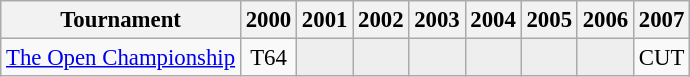<table class="wikitable" style="font-size:95%;text-align:center;">
<tr>
<th>Tournament</th>
<th>2000</th>
<th>2001</th>
<th>2002</th>
<th>2003</th>
<th>2004</th>
<th>2005</th>
<th>2006</th>
<th>2007</th>
</tr>
<tr>
<td align=left><a href='#'>The Open Championship</a></td>
<td>T64</td>
<td style="background:#eeeeee;"></td>
<td style="background:#eeeeee;"></td>
<td style="background:#eeeeee;"></td>
<td style="background:#eeeeee;"></td>
<td style="background:#eeeeee;"></td>
<td style="background:#eeeeee;"></td>
<td>CUT</td>
</tr>
</table>
